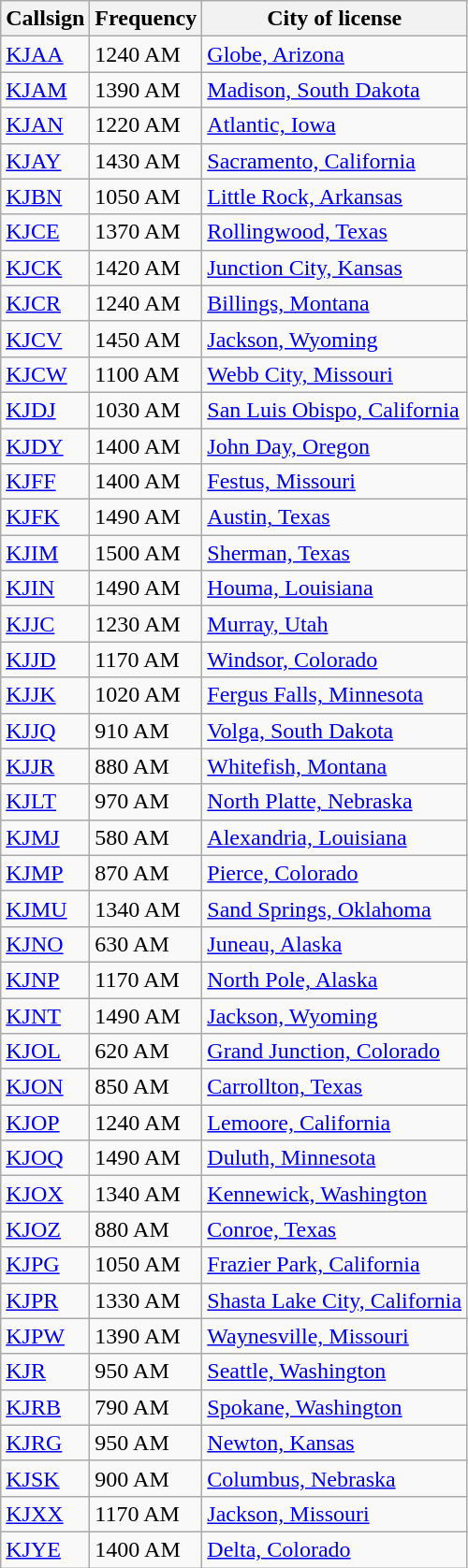<table class="wikitable sortable">
<tr>
<th>Callsign</th>
<th>Frequency</th>
<th>City of license</th>
</tr>
<tr>
<td><a href='#'>KJAA</a></td>
<td>1240 AM</td>
<td><a href='#'>Globe, Arizona</a></td>
</tr>
<tr>
<td><a href='#'>KJAM</a></td>
<td>1390 AM</td>
<td><a href='#'>Madison, South Dakota</a></td>
</tr>
<tr>
<td><a href='#'>KJAN</a></td>
<td>1220 AM</td>
<td><a href='#'>Atlantic, Iowa</a></td>
</tr>
<tr>
<td><a href='#'>KJAY</a></td>
<td>1430 AM</td>
<td><a href='#'>Sacramento, California</a></td>
</tr>
<tr>
<td><a href='#'>KJBN</a></td>
<td>1050 AM</td>
<td><a href='#'>Little Rock, Arkansas</a></td>
</tr>
<tr>
<td><a href='#'>KJCE</a></td>
<td>1370 AM</td>
<td><a href='#'>Rollingwood, Texas</a></td>
</tr>
<tr>
<td><a href='#'>KJCK</a></td>
<td>1420 AM</td>
<td><a href='#'>Junction City, Kansas</a></td>
</tr>
<tr>
<td><a href='#'>KJCR</a></td>
<td>1240 AM</td>
<td><a href='#'>Billings, Montana</a></td>
</tr>
<tr>
<td><a href='#'>KJCV</a></td>
<td>1450 AM</td>
<td><a href='#'>Jackson, Wyoming</a></td>
</tr>
<tr>
<td><a href='#'>KJCW</a></td>
<td>1100 AM</td>
<td><a href='#'>Webb City, Missouri</a></td>
</tr>
<tr>
<td><a href='#'>KJDJ</a></td>
<td>1030 AM</td>
<td><a href='#'>San Luis Obispo, California</a></td>
</tr>
<tr>
<td><a href='#'>KJDY</a></td>
<td>1400 AM</td>
<td><a href='#'>John Day, Oregon</a></td>
</tr>
<tr>
<td><a href='#'>KJFF</a></td>
<td>1400 AM</td>
<td><a href='#'>Festus, Missouri</a></td>
</tr>
<tr>
<td><a href='#'>KJFK</a></td>
<td>1490 AM</td>
<td><a href='#'>Austin, Texas</a></td>
</tr>
<tr>
<td><a href='#'>KJIM</a></td>
<td>1500 AM</td>
<td><a href='#'>Sherman, Texas</a></td>
</tr>
<tr>
<td><a href='#'>KJIN</a></td>
<td>1490 AM</td>
<td><a href='#'>Houma, Louisiana</a></td>
</tr>
<tr>
<td><a href='#'>KJJC</a></td>
<td>1230 AM</td>
<td><a href='#'>Murray, Utah</a></td>
</tr>
<tr>
<td><a href='#'>KJJD</a></td>
<td>1170 AM</td>
<td><a href='#'>Windsor, Colorado</a></td>
</tr>
<tr>
<td><a href='#'>KJJK</a></td>
<td>1020 AM</td>
<td><a href='#'>Fergus Falls, Minnesota</a></td>
</tr>
<tr>
<td><a href='#'>KJJQ</a></td>
<td>910 AM</td>
<td><a href='#'>Volga, South Dakota</a></td>
</tr>
<tr>
<td><a href='#'>KJJR</a></td>
<td>880 AM</td>
<td><a href='#'>Whitefish, Montana</a></td>
</tr>
<tr>
<td><a href='#'>KJLT</a></td>
<td>970 AM</td>
<td><a href='#'>North Platte, Nebraska</a></td>
</tr>
<tr>
<td><a href='#'>KJMJ</a></td>
<td>580 AM</td>
<td><a href='#'>Alexandria, Louisiana</a></td>
</tr>
<tr>
<td><a href='#'>KJMP</a></td>
<td>870 AM</td>
<td><a href='#'>Pierce, Colorado</a></td>
</tr>
<tr>
<td><a href='#'>KJMU</a></td>
<td>1340 AM</td>
<td><a href='#'>Sand Springs, Oklahoma</a></td>
</tr>
<tr>
<td><a href='#'>KJNO</a></td>
<td>630 AM</td>
<td><a href='#'>Juneau, Alaska</a></td>
</tr>
<tr>
<td><a href='#'>KJNP</a></td>
<td>1170 AM</td>
<td><a href='#'>North Pole, Alaska</a></td>
</tr>
<tr>
<td><a href='#'>KJNT</a></td>
<td>1490 AM</td>
<td><a href='#'>Jackson, Wyoming</a></td>
</tr>
<tr>
<td><a href='#'>KJOL</a></td>
<td>620 AM</td>
<td><a href='#'>Grand Junction, Colorado</a></td>
</tr>
<tr>
<td><a href='#'>KJON</a></td>
<td>850 AM</td>
<td><a href='#'>Carrollton, Texas</a></td>
</tr>
<tr>
<td><a href='#'>KJOP</a></td>
<td>1240 AM</td>
<td><a href='#'>Lemoore, California</a></td>
</tr>
<tr>
<td><a href='#'>KJOQ</a></td>
<td>1490 AM</td>
<td><a href='#'>Duluth, Minnesota</a></td>
</tr>
<tr>
<td><a href='#'>KJOX</a></td>
<td>1340 AM</td>
<td><a href='#'>Kennewick, Washington</a></td>
</tr>
<tr>
<td><a href='#'>KJOZ</a></td>
<td>880 AM</td>
<td><a href='#'>Conroe, Texas</a></td>
</tr>
<tr>
<td><a href='#'>KJPG</a></td>
<td>1050 AM</td>
<td><a href='#'>Frazier Park, California</a></td>
</tr>
<tr>
<td><a href='#'>KJPR</a></td>
<td>1330 AM</td>
<td><a href='#'>Shasta Lake City, California</a></td>
</tr>
<tr>
<td><a href='#'>KJPW</a></td>
<td>1390 AM</td>
<td><a href='#'>Waynesville, Missouri</a></td>
</tr>
<tr>
<td><a href='#'>KJR</a></td>
<td>950 AM</td>
<td><a href='#'>Seattle, Washington</a></td>
</tr>
<tr>
<td><a href='#'>KJRB</a></td>
<td>790 AM</td>
<td><a href='#'>Spokane, Washington</a></td>
</tr>
<tr>
<td><a href='#'>KJRG</a></td>
<td>950 AM</td>
<td><a href='#'>Newton, Kansas</a></td>
</tr>
<tr>
<td><a href='#'>KJSK</a></td>
<td>900 AM</td>
<td><a href='#'>Columbus, Nebraska</a></td>
</tr>
<tr>
<td><a href='#'>KJXX</a></td>
<td>1170 AM</td>
<td><a href='#'>Jackson, Missouri</a></td>
</tr>
<tr>
<td><a href='#'>KJYE</a></td>
<td>1400 AM</td>
<td><a href='#'>Delta, Colorado</a></td>
</tr>
</table>
